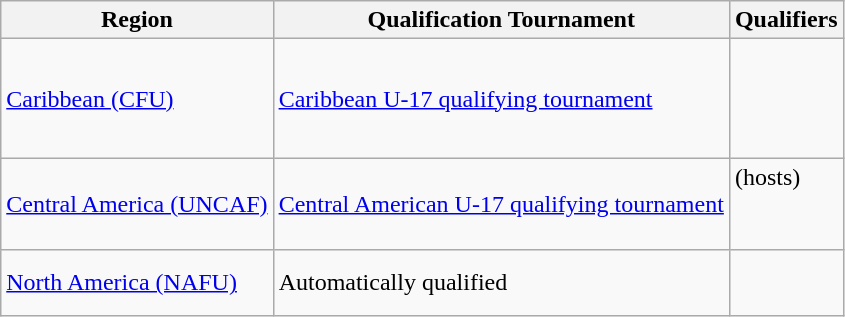<table class=wikitable>
<tr>
<th>Region</th>
<th>Qualification Tournament</th>
<th>Qualifiers</th>
</tr>
<tr>
<td><a href='#'>Caribbean (CFU)</a></td>
<td><a href='#'>Caribbean U-17 qualifying tournament</a></td>
<td><br><br><br><br></td>
</tr>
<tr>
<td><a href='#'>Central America (UNCAF)</a></td>
<td><a href='#'>Central American U-17 qualifying tournament</a></td>
<td> (hosts)<br> <br> <br> </td>
</tr>
<tr>
<td><a href='#'>North America (NAFU)</a></td>
<td>Automatically qualified</td>
<td><br><br></td>
</tr>
</table>
